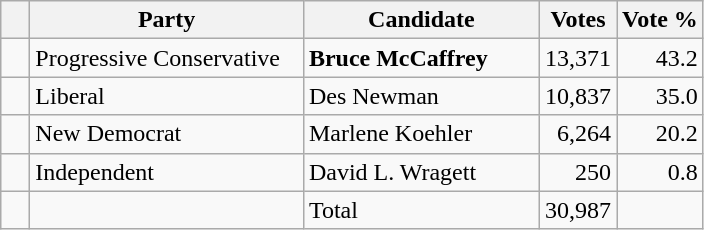<table class="wikitable">
<tr>
<th></th>
<th scope="col" width="175">Party</th>
<th scope="col" width="150">Candidate</th>
<th>Votes</th>
<th>Vote %</th>
</tr>
<tr>
<td>   </td>
<td>Progressive Conservative</td>
<td><strong>Bruce McCaffrey</strong></td>
<td align=right>13,371</td>
<td align=right>43.2</td>
</tr>
<tr |>
<td>   </td>
<td>Liberal</td>
<td>Des Newman</td>
<td align=right>10,837</td>
<td align=right>35.0</td>
</tr>
<tr |>
<td>   </td>
<td>New Democrat</td>
<td>Marlene Koehler</td>
<td align=right>6,264</td>
<td align=right>20.2<br></td>
</tr>
<tr |>
<td>   </td>
<td>Independent</td>
<td>David L. Wragett</td>
<td align=right>250</td>
<td align=right>0.8</td>
</tr>
<tr |>
<td></td>
<td></td>
<td>Total</td>
<td align=right>30,987</td>
<td></td>
</tr>
</table>
